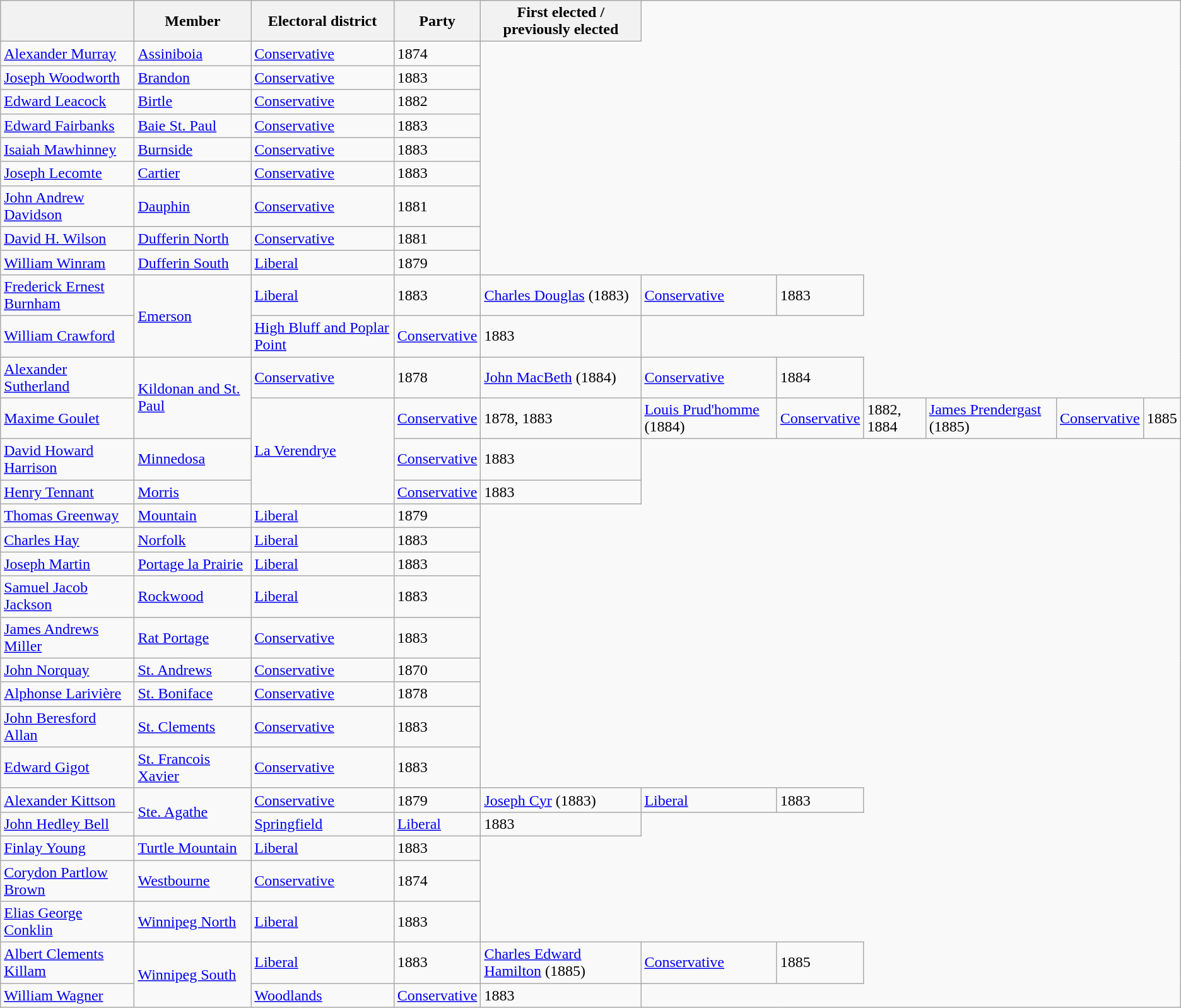<table class="wikitable sortable">
<tr>
<th></th>
<th>Member</th>
<th>Electoral district</th>
<th>Party</th>
<th>First elected / previously elected</th>
</tr>
<tr>
<td><a href='#'>Alexander Murray</a></td>
<td><a href='#'>Assiniboia</a></td>
<td><a href='#'>Conservative</a></td>
<td>1874</td>
</tr>
<tr>
<td><a href='#'>Joseph Woodworth</a></td>
<td><a href='#'>Brandon</a></td>
<td><a href='#'>Conservative</a></td>
<td>1883</td>
</tr>
<tr>
<td><a href='#'>Edward Leacock</a></td>
<td><a href='#'>Birtle</a></td>
<td><a href='#'>Conservative</a></td>
<td>1882</td>
</tr>
<tr>
<td><a href='#'>Edward Fairbanks</a></td>
<td><a href='#'>Baie St. Paul</a></td>
<td><a href='#'>Conservative</a></td>
<td>1883</td>
</tr>
<tr>
<td><a href='#'>Isaiah Mawhinney</a></td>
<td><a href='#'>Burnside</a></td>
<td><a href='#'>Conservative</a></td>
<td>1883</td>
</tr>
<tr>
<td><a href='#'>Joseph Lecomte</a></td>
<td><a href='#'>Cartier</a></td>
<td><a href='#'>Conservative</a></td>
<td>1883</td>
</tr>
<tr>
<td><a href='#'>John Andrew Davidson</a></td>
<td><a href='#'>Dauphin</a></td>
<td><a href='#'>Conservative</a></td>
<td>1881</td>
</tr>
<tr>
<td><a href='#'>David H. Wilson</a></td>
<td><a href='#'>Dufferin North</a></td>
<td><a href='#'>Conservative</a></td>
<td>1881</td>
</tr>
<tr>
<td><a href='#'>William Winram</a></td>
<td><a href='#'>Dufferin South</a></td>
<td><a href='#'>Liberal</a></td>
<td>1879</td>
</tr>
<tr>
<td><a href='#'>Frederick Ernest Burnham</a></td>
<td rowspan=2><a href='#'>Emerson</a></td>
<td><a href='#'>Liberal</a></td>
<td>1883<br></td>
<td><a href='#'>Charles Douglas</a> (1883)</td>
<td><a href='#'>Conservative</a></td>
<td>1883</td>
</tr>
<tr>
<td><a href='#'>William Crawford</a></td>
<td><a href='#'>High Bluff and Poplar Point</a></td>
<td><a href='#'>Conservative</a></td>
<td>1883</td>
</tr>
<tr>
<td><a href='#'>Alexander Sutherland</a></td>
<td rowspan=2><a href='#'>Kildonan and St. Paul</a></td>
<td><a href='#'>Conservative</a></td>
<td>1878<br></td>
<td><a href='#'>John MacBeth</a> (1884)</td>
<td><a href='#'>Conservative</a></td>
<td>1884</td>
</tr>
<tr>
<td><a href='#'>Maxime Goulet</a></td>
<td rowspan=3><a href='#'>La Verendrye</a></td>
<td><a href='#'>Conservative</a></td>
<td>1878, 1883<br></td>
<td><a href='#'>Louis Prud'homme</a> (1884)</td>
<td><a href='#'>Conservative</a></td>
<td>1882, 1884<br></td>
<td><a href='#'>James Prendergast</a> (1885)</td>
<td><a href='#'>Conservative</a></td>
<td>1885</td>
</tr>
<tr>
<td><a href='#'>David Howard Harrison</a></td>
<td><a href='#'>Minnedosa</a></td>
<td><a href='#'>Conservative</a></td>
<td>1883</td>
</tr>
<tr>
<td><a href='#'>Henry Tennant</a></td>
<td><a href='#'>Morris</a></td>
<td><a href='#'>Conservative</a></td>
<td>1883</td>
</tr>
<tr>
<td><a href='#'>Thomas Greenway</a></td>
<td><a href='#'>Mountain</a></td>
<td><a href='#'>Liberal</a></td>
<td>1879</td>
</tr>
<tr>
<td><a href='#'>Charles Hay</a></td>
<td><a href='#'>Norfolk</a></td>
<td><a href='#'>Liberal</a></td>
<td>1883</td>
</tr>
<tr>
<td><a href='#'>Joseph Martin</a></td>
<td><a href='#'>Portage la Prairie</a></td>
<td><a href='#'>Liberal</a></td>
<td>1883</td>
</tr>
<tr>
<td><a href='#'>Samuel Jacob Jackson</a></td>
<td><a href='#'>Rockwood</a></td>
<td><a href='#'>Liberal</a></td>
<td>1883</td>
</tr>
<tr>
<td><a href='#'>James Andrews Miller</a></td>
<td><a href='#'>Rat Portage</a></td>
<td><a href='#'>Conservative</a></td>
<td>1883</td>
</tr>
<tr>
<td><a href='#'>John Norquay</a></td>
<td><a href='#'>St. Andrews</a></td>
<td><a href='#'>Conservative</a></td>
<td>1870</td>
</tr>
<tr>
<td><a href='#'>Alphonse Larivière</a></td>
<td><a href='#'>St. Boniface</a></td>
<td><a href='#'>Conservative</a></td>
<td>1878</td>
</tr>
<tr>
<td><a href='#'>John Beresford Allan</a></td>
<td><a href='#'>St. Clements</a></td>
<td><a href='#'>Conservative</a></td>
<td>1883</td>
</tr>
<tr>
<td><a href='#'>Edward Gigot</a></td>
<td><a href='#'>St. Francois Xavier</a></td>
<td><a href='#'>Conservative</a></td>
<td>1883</td>
</tr>
<tr>
<td><a href='#'>Alexander Kittson</a></td>
<td rowspan=2><a href='#'>Ste. Agathe</a></td>
<td><a href='#'>Conservative</a></td>
<td>1879<br></td>
<td><a href='#'>Joseph Cyr</a> (1883)</td>
<td><a href='#'>Liberal</a></td>
<td>1883</td>
</tr>
<tr>
<td><a href='#'>John Hedley Bell</a></td>
<td><a href='#'>Springfield</a></td>
<td><a href='#'>Liberal</a></td>
<td>1883</td>
</tr>
<tr>
<td><a href='#'>Finlay Young</a></td>
<td><a href='#'>Turtle Mountain</a></td>
<td><a href='#'>Liberal</a></td>
<td>1883</td>
</tr>
<tr>
<td><a href='#'>Corydon Partlow Brown</a></td>
<td><a href='#'>Westbourne</a></td>
<td><a href='#'>Conservative</a></td>
<td>1874</td>
</tr>
<tr>
<td><a href='#'>Elias George Conklin</a></td>
<td><a href='#'>Winnipeg North</a></td>
<td><a href='#'>Liberal</a></td>
<td>1883</td>
</tr>
<tr>
<td><a href='#'>Albert Clements Killam</a></td>
<td rowspan=2><a href='#'>Winnipeg South</a></td>
<td><a href='#'>Liberal</a></td>
<td>1883<br></td>
<td><a href='#'>Charles Edward Hamilton</a> (1885)</td>
<td><a href='#'>Conservative</a></td>
<td>1885</td>
</tr>
<tr>
<td><a href='#'>William Wagner</a></td>
<td><a href='#'>Woodlands</a></td>
<td><a href='#'>Conservative</a></td>
<td>1883</td>
</tr>
</table>
